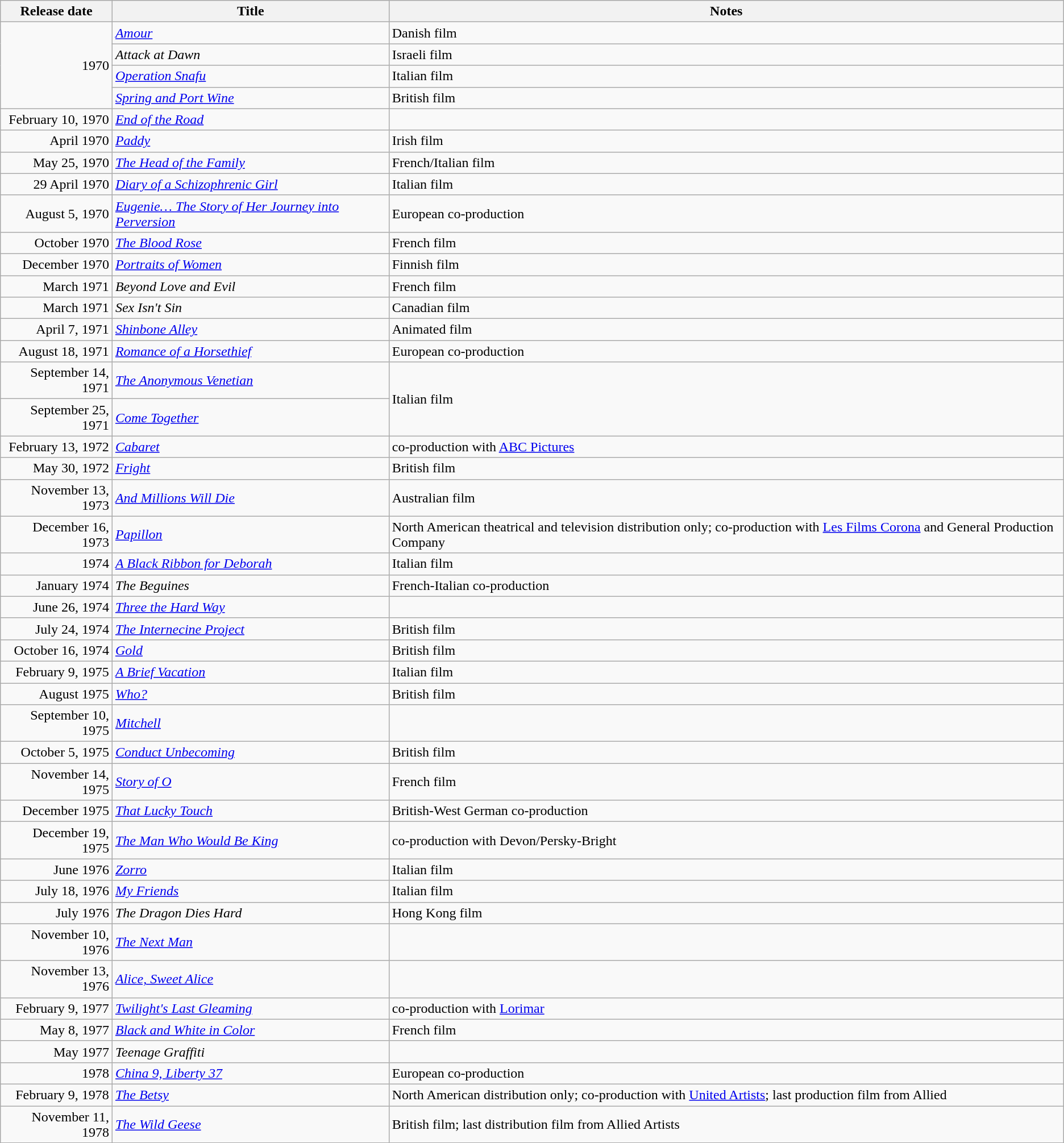<table class="wikitable sortable">
<tr>
<th>Release date</th>
<th>Title</th>
<th>Notes</th>
</tr>
<tr>
<td align="right" rowspan="4">1970</td>
<td><em><a href='#'>Amour</a></em></td>
<td>Danish film</td>
</tr>
<tr>
<td><em>Attack at Dawn</em></td>
<td>Israeli film</td>
</tr>
<tr>
<td><em><a href='#'>Operation Snafu</a></em></td>
<td>Italian film</td>
</tr>
<tr>
<td><em><a href='#'>Spring and Port Wine</a></em></td>
<td>British film</td>
</tr>
<tr>
<td align="right">February 10, 1970</td>
<td><em><a href='#'>End of the Road</a></em></td>
<td></td>
</tr>
<tr>
<td align="right">April 1970</td>
<td><em><a href='#'>Paddy</a></em></td>
<td>Irish film</td>
</tr>
<tr>
<td align="right">May 25, 1970</td>
<td><em><a href='#'>The Head of the Family</a></em></td>
<td>French/Italian film</td>
</tr>
<tr>
<td align="right">29 April 1970</td>
<td><em><a href='#'>Diary of a Schizophrenic Girl</a></em></td>
<td>Italian film</td>
</tr>
<tr>
<td align="right">August 5, 1970</td>
<td><em><a href='#'>Eugenie… The Story of Her Journey into Perversion</a></em></td>
<td>European co-production</td>
</tr>
<tr>
<td align="right">October 1970</td>
<td><em><a href='#'>The Blood Rose</a></em></td>
<td>French film</td>
</tr>
<tr>
<td align="right">December 1970</td>
<td><em><a href='#'>Portraits of Women</a></em></td>
<td>Finnish film</td>
</tr>
<tr>
<td align="right">March 1971</td>
<td><em>Beyond Love and Evil</em></td>
<td>French film</td>
</tr>
<tr>
<td align="right">March 1971</td>
<td><em>Sex Isn't Sin</em></td>
<td>Canadian film</td>
</tr>
<tr>
<td align="right">April 7, 1971</td>
<td><em><a href='#'>Shinbone Alley</a></em></td>
<td>Animated film</td>
</tr>
<tr>
<td align="right">August 18, 1971</td>
<td><em><a href='#'>Romance of a Horsethief</a></em></td>
<td>European co-production</td>
</tr>
<tr>
<td align="right">September 14, 1971</td>
<td><em><a href='#'>The Anonymous Venetian</a></em></td>
<td rowspan="2">Italian film</td>
</tr>
<tr>
<td align="right">September 25, 1971</td>
<td><em><a href='#'>Come Together</a></em></td>
</tr>
<tr>
<td align="right">February 13, 1972</td>
<td><em><a href='#'>Cabaret</a></em></td>
<td>co-production with <a href='#'>ABC Pictures</a></td>
</tr>
<tr>
<td align="right">May 30, 1972</td>
<td><em><a href='#'>Fright</a></em></td>
<td>British film</td>
</tr>
<tr>
<td align="right">November 13, 1973</td>
<td><em><a href='#'>And Millions Will Die</a></em></td>
<td>Australian film</td>
</tr>
<tr>
<td align="right">December 16, 1973</td>
<td><em><a href='#'>Papillon</a></em></td>
<td>North American theatrical and television distribution only; co-production with <a href='#'>Les Films Corona</a> and General Production Company</td>
</tr>
<tr>
<td align="right">1974</td>
<td><em><a href='#'>A Black Ribbon for Deborah</a></em></td>
<td>Italian film</td>
</tr>
<tr>
<td align="right">January 1974</td>
<td><em>The Beguines</em></td>
<td>French-Italian co-production</td>
</tr>
<tr>
<td align="right">June 26, 1974</td>
<td><em><a href='#'>Three the Hard Way</a></em></td>
<td></td>
</tr>
<tr>
<td align="right">July 24, 1974</td>
<td><em><a href='#'>The Internecine Project</a></em></td>
<td>British film</td>
</tr>
<tr>
<td align="right">October 16, 1974</td>
<td><em><a href='#'>Gold</a></em></td>
<td>British film</td>
</tr>
<tr>
<td align="right">February 9, 1975</td>
<td><em><a href='#'>A Brief Vacation</a></em></td>
<td>Italian film</td>
</tr>
<tr>
<td align="right">August 1975</td>
<td><em><a href='#'>Who?</a></em></td>
<td>British film</td>
</tr>
<tr>
<td align="right">September 10, 1975</td>
<td><em><a href='#'>Mitchell</a></em></td>
<td></td>
</tr>
<tr>
<td align="right">October 5, 1975</td>
<td><em><a href='#'>Conduct Unbecoming</a></em></td>
<td>British film</td>
</tr>
<tr>
<td align="right">November 14, 1975</td>
<td><em><a href='#'>Story of O</a></em></td>
<td>French film</td>
</tr>
<tr>
<td align="right">December 1975</td>
<td><em><a href='#'>That Lucky Touch</a></em></td>
<td>British-West German co-production</td>
</tr>
<tr>
<td align="right">December 19, 1975</td>
<td><em><a href='#'>The Man Who Would Be King</a></em></td>
<td>co-production with Devon/Persky-Bright</td>
</tr>
<tr>
<td align="right">June 1976</td>
<td><em><a href='#'>Zorro</a></em></td>
<td>Italian film</td>
</tr>
<tr>
<td align="right">July 18, 1976</td>
<td><em><a href='#'>My Friends</a></em></td>
<td>Italian film</td>
</tr>
<tr>
<td align="right">July 1976</td>
<td><em>The Dragon Dies Hard</em></td>
<td>Hong Kong film</td>
</tr>
<tr>
<td align="right">November 10, 1976</td>
<td><em><a href='#'>The Next Man</a></em></td>
<td></td>
</tr>
<tr>
<td align="right">November 13, 1976</td>
<td><em><a href='#'>Alice, Sweet Alice</a></em></td>
<td></td>
</tr>
<tr>
<td align="right">February 9, 1977</td>
<td><em><a href='#'>Twilight's Last Gleaming</a></em></td>
<td>co-production with <a href='#'>Lorimar</a></td>
</tr>
<tr>
<td align="right">May 8, 1977</td>
<td><em><a href='#'>Black and White in Color</a></em></td>
<td>French film</td>
</tr>
<tr>
<td align="right">May 1977</td>
<td><em>Teenage Graffiti</em></td>
<td></td>
</tr>
<tr>
<td align="right">1978</td>
<td><em><a href='#'>China 9, Liberty 37</a></em></td>
<td>European co-production</td>
</tr>
<tr>
<td align="right">February 9, 1978</td>
<td><em><a href='#'>The Betsy</a></em></td>
<td>North American distribution only; co-production with <a href='#'>United Artists</a>; last production film from Allied</td>
</tr>
<tr>
<td align="right">November 11, 1978</td>
<td><em><a href='#'>The Wild Geese</a></em></td>
<td>British film; last distribution film from Allied Artists</td>
</tr>
</table>
